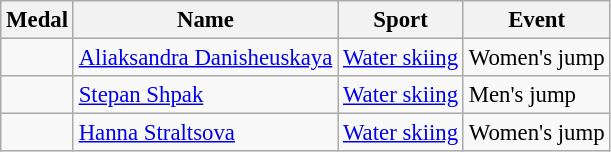<table class="wikitable sortable" style="font-size: 95%;">
<tr>
<th>Medal</th>
<th>Name</th>
<th>Sport</th>
<th>Event</th>
</tr>
<tr>
<td></td>
<td><a href='#'>Aliaksandra Danisheuskaya</a></td>
<td><a href='#'>Water skiing</a></td>
<td>Women's jump</td>
</tr>
<tr>
<td></td>
<td><a href='#'>Stepan Shpak</a></td>
<td><a href='#'>Water skiing</a></td>
<td>Men's jump</td>
</tr>
<tr>
<td></td>
<td><a href='#'>Hanna Straltsova</a></td>
<td><a href='#'>Water skiing</a></td>
<td>Women's jump</td>
</tr>
</table>
